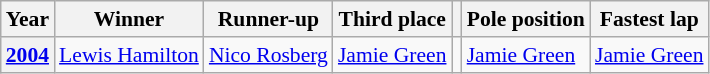<table class="wikitable" style="font-size: 90%;">
<tr>
<th>Year</th>
<th>Winner</th>
<th>Runner-up</th>
<th>Third place</th>
<th></th>
<th>Pole position</th>
<th>Fastest lap</th>
</tr>
<tr>
<th><a href='#'>2004</a></th>
<td> <a href='#'>Lewis Hamilton</a></td>
<td> <a href='#'>Nico Rosberg</a></td>
<td> <a href='#'>Jamie Green</a></td>
<td></td>
<td> <a href='#'>Jamie Green</a></td>
<td> <a href='#'>Jamie Green</a></td>
</tr>
</table>
